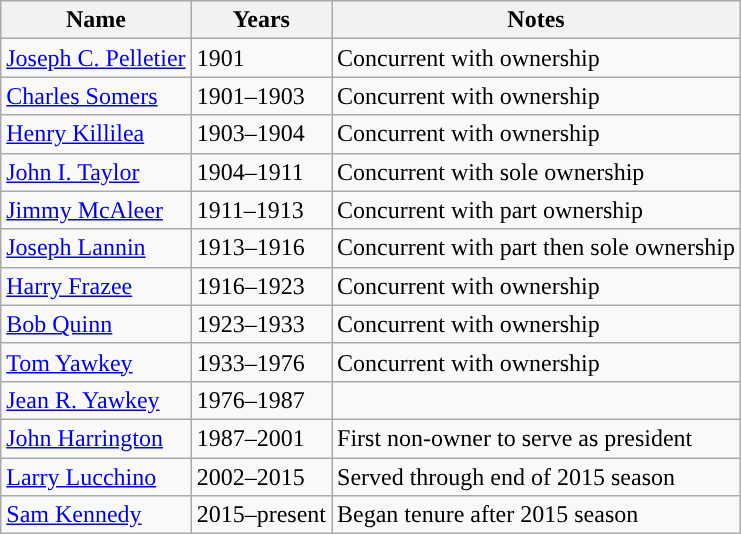<table class="wikitable">
<tr>
<th>Name</th>
<th>Years</th>
<th>Notes</th>
</tr>
<tr>
<td><a href='#'>Joseph C. Pelletier</a></td>
<td>1901</td>
<td>Concurrent with ownership</td>
</tr>
<tr>
<td><a href='#'>Charles Somers</a></td>
<td>1901–1903</td>
<td>Concurrent with ownership</td>
</tr>
<tr>
<td><a href='#'>Henry Killilea</a></td>
<td>1903–1904</td>
<td>Concurrent with ownership</td>
</tr>
<tr>
<td><a href='#'>John I. Taylor</a></td>
<td>1904–1911</td>
<td>Concurrent with sole ownership</td>
</tr>
<tr>
<td><a href='#'>Jimmy McAleer</a></td>
<td>1911–1913</td>
<td>Concurrent with part ownership</td>
</tr>
<tr>
<td><a href='#'>Joseph Lannin</a></td>
<td>1913–1916</td>
<td>Concurrent with part then sole ownership</td>
</tr>
<tr>
<td><a href='#'>Harry Frazee</a></td>
<td>1916–1923</td>
<td>Concurrent with ownership</td>
</tr>
<tr>
<td><a href='#'>Bob Quinn</a></td>
<td>1923–1933</td>
<td>Concurrent with ownership</td>
</tr>
<tr>
<td><a href='#'>Tom Yawkey</a></td>
<td>1933–1976</td>
<td>Concurrent with ownership</td>
</tr>
<tr>
<td><a href='#'>Jean R. Yawkey</a></td>
<td>1976–1987</td>
<td></td>
</tr>
<tr>
<td><a href='#'>John Harrington</a></td>
<td>1987–2001</td>
<td>First non-owner to serve as president</td>
</tr>
<tr>
<td><a href='#'>Larry Lucchino</a></td>
<td>2002–2015</td>
<td>Served through end of 2015 season</td>
</tr>
<tr>
<td><a href='#'>Sam Kennedy</a></td>
<td>2015–present</td>
<td>Began tenure after 2015 season</td>
</tr>
</table>
